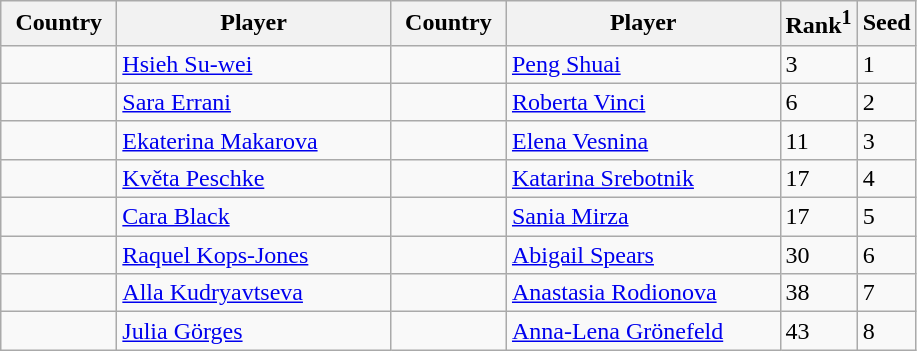<table class="sortable wikitable">
<tr>
<th width="70">Country</th>
<th width="175">Player</th>
<th width="70">Country</th>
<th width="175">Player</th>
<th>Rank<sup>1</sup></th>
<th>Seed</th>
</tr>
<tr>
<td></td>
<td><a href='#'>Hsieh Su-wei</a></td>
<td></td>
<td><a href='#'>Peng Shuai</a></td>
<td>3</td>
<td>1</td>
</tr>
<tr>
<td></td>
<td><a href='#'>Sara Errani</a></td>
<td></td>
<td><a href='#'>Roberta Vinci</a></td>
<td>6</td>
<td>2</td>
</tr>
<tr>
<td></td>
<td><a href='#'>Ekaterina Makarova</a></td>
<td></td>
<td><a href='#'>Elena Vesnina</a></td>
<td>11</td>
<td>3</td>
</tr>
<tr>
<td></td>
<td><a href='#'>Květa Peschke</a></td>
<td></td>
<td><a href='#'>Katarina Srebotnik</a></td>
<td>17</td>
<td>4</td>
</tr>
<tr>
<td></td>
<td><a href='#'>Cara Black</a></td>
<td></td>
<td><a href='#'>Sania Mirza</a></td>
<td>17</td>
<td>5</td>
</tr>
<tr>
<td></td>
<td><a href='#'>Raquel Kops-Jones</a></td>
<td></td>
<td><a href='#'>Abigail Spears</a></td>
<td>30</td>
<td>6</td>
</tr>
<tr>
<td></td>
<td><a href='#'>Alla Kudryavtseva</a></td>
<td></td>
<td><a href='#'>Anastasia Rodionova</a></td>
<td>38</td>
<td>7</td>
</tr>
<tr>
<td></td>
<td><a href='#'>Julia Görges</a></td>
<td></td>
<td><a href='#'>Anna-Lena Grönefeld</a></td>
<td>43</td>
<td>8</td>
</tr>
</table>
